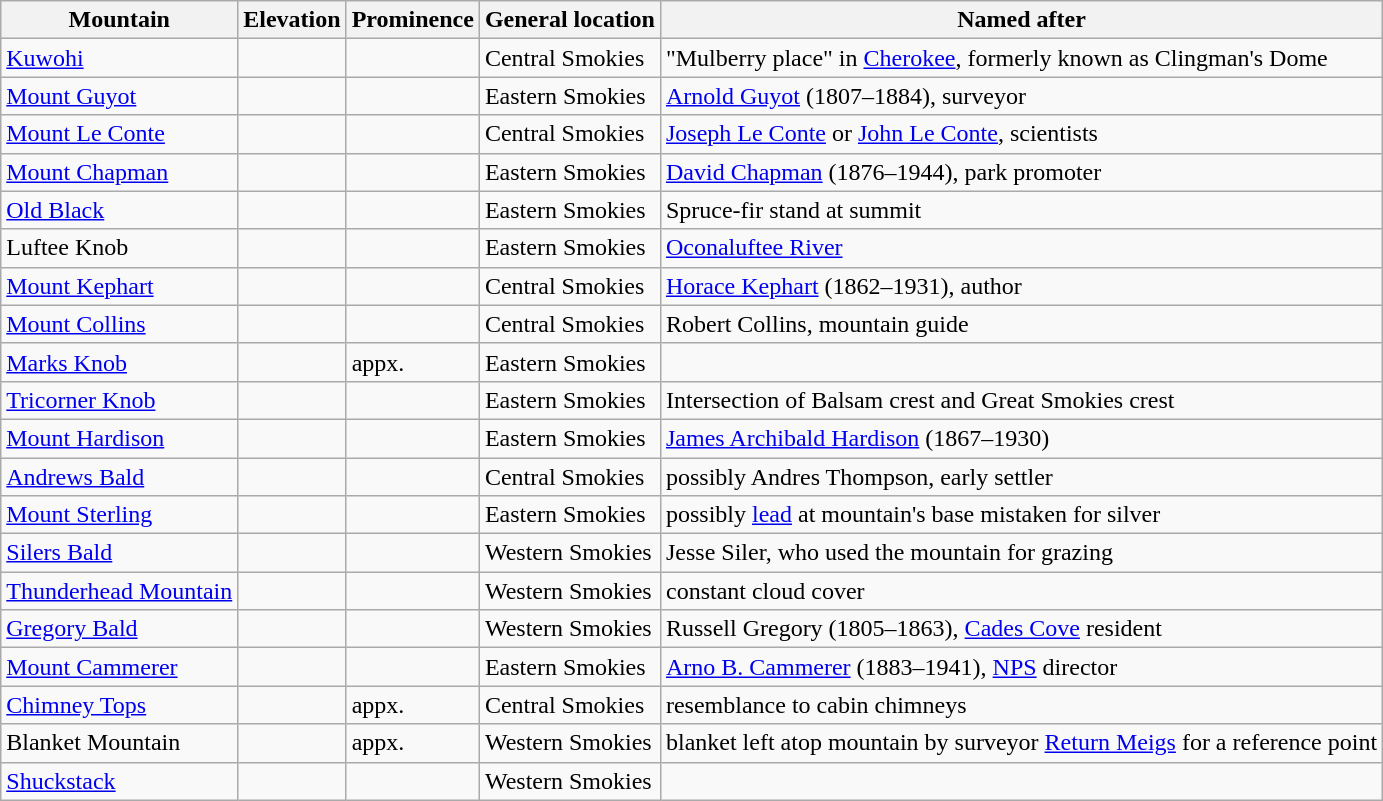<table class="wikitable sortable">
<tr>
<th>Mountain</th>
<th>Elevation</th>
<th>Prominence</th>
<th>General location</th>
<th>Named after</th>
</tr>
<tr>
<td><a href='#'>Kuwohi</a></td>
<td></td>
<td></td>
<td>Central Smokies</td>
<td>"Mulberry place" in <a href='#'>Cherokee</a>, formerly known as Clingman's Dome</td>
</tr>
<tr>
<td><a href='#'>Mount Guyot</a></td>
<td></td>
<td></td>
<td>Eastern Smokies</td>
<td><a href='#'>Arnold Guyot</a> (1807–1884), surveyor</td>
</tr>
<tr>
<td><a href='#'>Mount Le Conte</a></td>
<td></td>
<td></td>
<td>Central Smokies</td>
<td><a href='#'>Joseph Le Conte</a> or <a href='#'>John Le Conte</a>, scientists</td>
</tr>
<tr>
<td><a href='#'>Mount Chapman</a></td>
<td></td>
<td></td>
<td>Eastern Smokies</td>
<td><a href='#'>David Chapman</a> (1876–1944), park promoter</td>
</tr>
<tr>
<td><a href='#'>Old Black</a></td>
<td></td>
<td></td>
<td>Eastern Smokies</td>
<td>Spruce-fir stand at summit</td>
</tr>
<tr>
<td>Luftee Knob</td>
<td></td>
<td></td>
<td>Eastern Smokies</td>
<td><a href='#'>Oconaluftee River</a></td>
</tr>
<tr>
<td><a href='#'>Mount Kephart</a></td>
<td></td>
<td></td>
<td>Central Smokies</td>
<td><a href='#'>Horace Kephart</a> (1862–1931), author</td>
</tr>
<tr>
<td><a href='#'>Mount Collins</a></td>
<td></td>
<td></td>
<td>Central Smokies</td>
<td>Robert Collins, mountain guide</td>
</tr>
<tr>
<td><a href='#'>Marks Knob</a></td>
<td></td>
<td>appx. </td>
<td>Eastern Smokies</td>
<td></td>
</tr>
<tr>
<td><a href='#'>Tricorner Knob</a></td>
<td></td>
<td></td>
<td>Eastern Smokies</td>
<td>Intersection of Balsam crest and Great Smokies crest</td>
</tr>
<tr>
<td><a href='#'>Mount Hardison</a></td>
<td></td>
<td></td>
<td>Eastern Smokies</td>
<td><a href='#'>James Archibald Hardison</a> (1867–1930)</td>
</tr>
<tr>
<td><a href='#'>Andrews Bald</a></td>
<td></td>
<td></td>
<td>Central Smokies</td>
<td>possibly Andres Thompson, early settler</td>
</tr>
<tr>
<td><a href='#'>Mount Sterling</a></td>
<td></td>
<td></td>
<td>Eastern Smokies</td>
<td>possibly <a href='#'>lead</a> at mountain's base mistaken for silver</td>
</tr>
<tr>
<td><a href='#'>Silers Bald</a></td>
<td></td>
<td></td>
<td>Western Smokies</td>
<td>Jesse Siler, who used the mountain for grazing</td>
</tr>
<tr>
<td><a href='#'>Thunderhead Mountain</a></td>
<td></td>
<td></td>
<td>Western Smokies</td>
<td>constant cloud cover</td>
</tr>
<tr>
<td><a href='#'>Gregory Bald</a></td>
<td></td>
<td></td>
<td>Western Smokies</td>
<td>Russell Gregory (1805–1863), <a href='#'>Cades Cove</a> resident</td>
</tr>
<tr>
<td><a href='#'>Mount Cammerer</a></td>
<td></td>
<td></td>
<td>Eastern Smokies</td>
<td><a href='#'>Arno B. Cammerer</a> (1883–1941), <a href='#'>NPS</a> director</td>
</tr>
<tr>
<td><a href='#'>Chimney Tops</a></td>
<td></td>
<td>appx. </td>
<td>Central Smokies</td>
<td>resemblance to cabin chimneys</td>
</tr>
<tr>
<td>Blanket Mountain</td>
<td></td>
<td>appx. </td>
<td>Western Smokies</td>
<td>blanket left atop mountain by surveyor <a href='#'>Return Meigs</a> for a reference point</td>
</tr>
<tr>
<td><a href='#'>Shuckstack</a></td>
<td></td>
<td></td>
<td>Western Smokies</td>
<td></td>
</tr>
</table>
